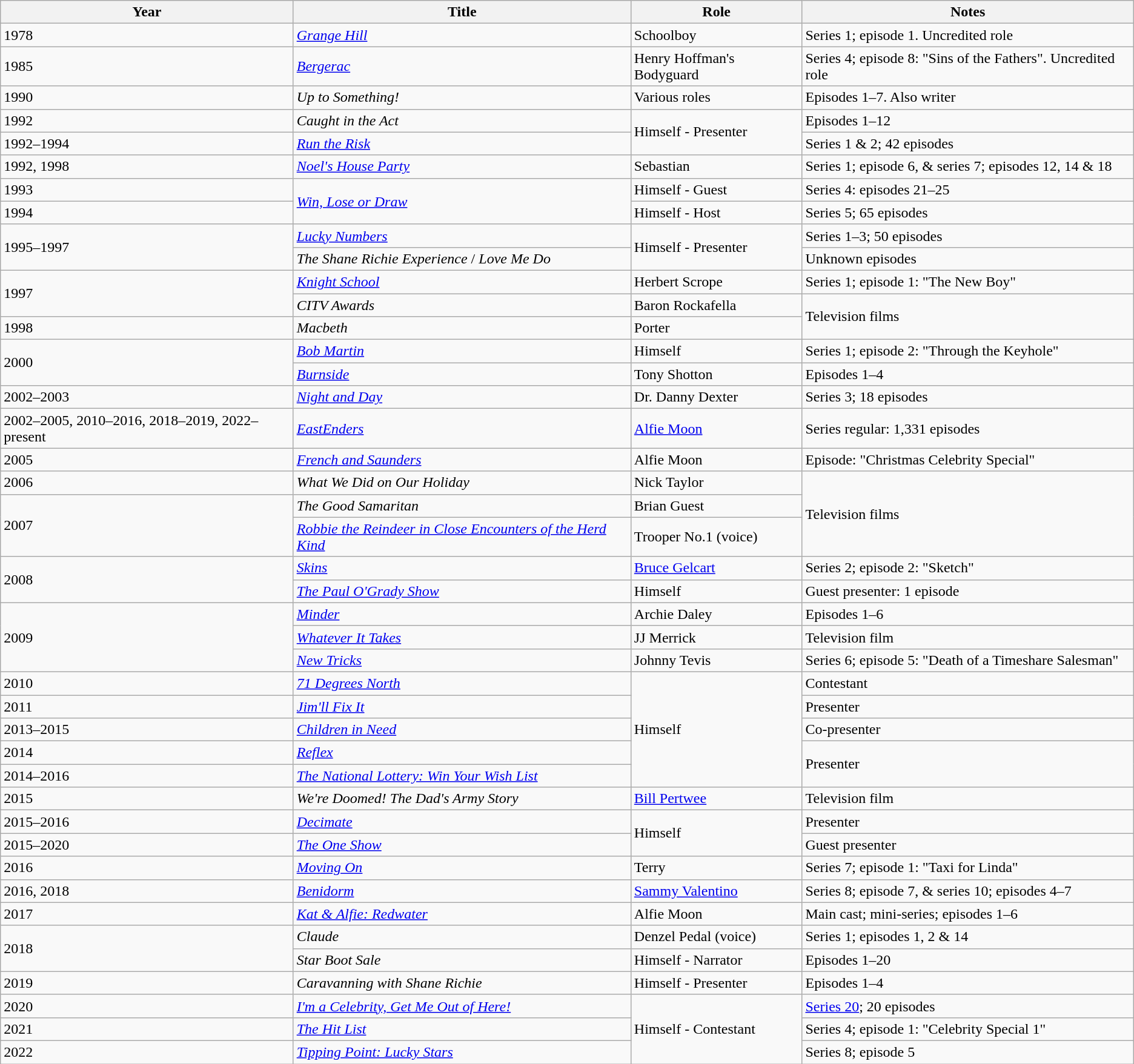<table class="wikitable sortable">
<tr>
<th>Year</th>
<th>Title</th>
<th>Role</th>
<th>Notes</th>
</tr>
<tr>
<td>1978</td>
<td><em><a href='#'>Grange Hill</a></em></td>
<td>Schoolboy</td>
<td>Series 1; episode 1. Uncredited role</td>
</tr>
<tr>
<td>1985</td>
<td><em><a href='#'>Bergerac</a></em></td>
<td>Henry Hoffman's Bodyguard</td>
<td>Series 4; episode 8: "Sins of the Fathers". Uncredited role</td>
</tr>
<tr>
<td>1990</td>
<td><em>Up to Something!</em></td>
<td>Various roles</td>
<td>Episodes 1–7. Also writer</td>
</tr>
<tr>
<td>1992</td>
<td><em>Caught in the Act</em></td>
<td rowspan="2">Himself - Presenter</td>
<td>Episodes 1–12</td>
</tr>
<tr>
<td>1992–1994</td>
<td><em><a href='#'>Run the Risk</a></em></td>
<td>Series 1 & 2; 42 episodes</td>
</tr>
<tr>
<td>1992, 1998</td>
<td><em><a href='#'>Noel's House Party</a></em></td>
<td>Sebastian</td>
<td>Series 1; episode 6, & series 7; episodes 12, 14 & 18</td>
</tr>
<tr>
<td>1993</td>
<td rowspan="2"><em><a href='#'>Win, Lose or Draw</a></em></td>
<td>Himself - Guest</td>
<td>Series 4: episodes 21–25</td>
</tr>
<tr>
<td>1994</td>
<td>Himself - Host</td>
<td>Series 5; 65 episodes</td>
</tr>
<tr>
<td rowspan="2">1995–1997</td>
<td><em><a href='#'>Lucky Numbers</a></em></td>
<td rowspan="2">Himself - Presenter</td>
<td>Series 1–3; 50 episodes</td>
</tr>
<tr>
<td><em>The Shane Richie Experience</em> / <em>Love Me Do</em></td>
<td>Unknown episodes</td>
</tr>
<tr>
<td rowspan=2>1997</td>
<td><em><a href='#'>Knight School</a></em></td>
<td>Herbert Scrope</td>
<td>Series 1; episode 1: "The New Boy"</td>
</tr>
<tr>
<td><em>CITV Awards</em></td>
<td>Baron Rockafella</td>
<td rowspan="2">Television films</td>
</tr>
<tr>
<td>1998</td>
<td><em>Macbeth</em></td>
<td>Porter</td>
</tr>
<tr>
<td rowspan="2">2000</td>
<td><em><a href='#'>Bob Martin</a></em></td>
<td>Himself</td>
<td>Series 1; episode 2: "Through the Keyhole"</td>
</tr>
<tr>
<td><em><a href='#'>Burnside</a></em></td>
<td>Tony Shotton</td>
<td>Episodes 1–4</td>
</tr>
<tr>
<td>2002–2003</td>
<td><em><a href='#'>Night and Day</a></em></td>
<td>Dr. Danny Dexter</td>
<td>Series 3; 18 episodes</td>
</tr>
<tr>
<td>2002–2005, 2010–2016, 2018–2019, 2022–present</td>
<td><em><a href='#'>EastEnders</a></em></td>
<td><a href='#'>Alfie Moon</a></td>
<td>Series regular: 1,331 episodes</td>
</tr>
<tr>
<td>2005</td>
<td><em><a href='#'>French and Saunders</a></em></td>
<td>Alfie Moon</td>
<td>Episode: "Christmas Celebrity Special"</td>
</tr>
<tr>
<td>2006</td>
<td><em>What We Did on Our Holiday</em></td>
<td>Nick Taylor</td>
<td rowspan="3">Television films</td>
</tr>
<tr>
<td rowspan="2">2007</td>
<td><em>The Good Samaritan</em></td>
<td>Brian Guest</td>
</tr>
<tr>
<td><em><a href='#'>Robbie the Reindeer in Close Encounters of the Herd Kind</a></em></td>
<td>Trooper No.1 (voice)</td>
</tr>
<tr>
<td rowspan="2">2008</td>
<td><em><a href='#'>Skins</a></em></td>
<td><a href='#'>Bruce Gelcart</a></td>
<td>Series 2; episode 2: "Sketch"</td>
</tr>
<tr>
<td><em><a href='#'>The Paul O'Grady Show</a></em></td>
<td>Himself</td>
<td>Guest presenter: 1 episode</td>
</tr>
<tr>
<td rowspan="3">2009</td>
<td><em><a href='#'>Minder</a></em></td>
<td>Archie Daley</td>
<td>Episodes 1–6</td>
</tr>
<tr>
<td><em><a href='#'>Whatever It Takes</a></em></td>
<td>JJ Merrick</td>
<td>Television film</td>
</tr>
<tr>
<td><em><a href='#'>New Tricks</a></em></td>
<td>Johnny Tevis</td>
<td>Series 6; episode 5: "Death of a Timeshare Salesman"</td>
</tr>
<tr>
<td>2010</td>
<td><em><a href='#'>71 Degrees North</a></em></td>
<td rowspan="5">Himself</td>
<td>Contestant</td>
</tr>
<tr>
<td>2011</td>
<td><em><a href='#'>Jim'll Fix It</a></em></td>
<td>Presenter</td>
</tr>
<tr>
<td>2013–2015</td>
<td><em><a href='#'>Children in Need</a></em></td>
<td>Co-presenter</td>
</tr>
<tr>
<td>2014</td>
<td><em><a href='#'>Reflex</a></em></td>
<td rowspan="2">Presenter</td>
</tr>
<tr>
<td>2014–2016</td>
<td><em><a href='#'>The National Lottery: Win Your Wish List</a></em></td>
</tr>
<tr>
<td>2015</td>
<td><em>We're Doomed! The Dad's Army Story</em></td>
<td><a href='#'>Bill Pertwee</a></td>
<td>Television film</td>
</tr>
<tr>
<td>2015–2016</td>
<td><em><a href='#'>Decimate</a></em></td>
<td rowspan="2">Himself</td>
<td>Presenter</td>
</tr>
<tr>
<td>2015–2020</td>
<td><em><a href='#'>The One Show</a></em></td>
<td>Guest presenter</td>
</tr>
<tr>
<td>2016</td>
<td><em><a href='#'>Moving On</a></em></td>
<td>Terry</td>
<td>Series 7; episode 1: "Taxi for Linda"</td>
</tr>
<tr>
<td>2016, 2018</td>
<td><em><a href='#'>Benidorm</a></em></td>
<td><a href='#'>Sammy Valentino</a></td>
<td>Series 8; episode 7, & series 10; episodes 4–7</td>
</tr>
<tr>
<td>2017</td>
<td><em><a href='#'>Kat & Alfie: Redwater</a></em></td>
<td>Alfie Moon</td>
<td>Main cast; mini-series; episodes 1–6</td>
</tr>
<tr>
<td rowspan="2">2018</td>
<td><em>Claude</em></td>
<td>Denzel Pedal (voice)</td>
<td>Series 1; episodes 1, 2 & 14</td>
</tr>
<tr>
<td><em>Star Boot Sale</em></td>
<td>Himself - Narrator</td>
<td>Episodes 1–20</td>
</tr>
<tr>
<td>2019</td>
<td><em>Caravanning with Shane Richie</em></td>
<td>Himself - Presenter</td>
<td>Episodes 1–4</td>
</tr>
<tr>
<td>2020</td>
<td><em><a href='#'>I'm a Celebrity, Get Me Out of Here!</a></em></td>
<td rowspan="3">Himself - Contestant</td>
<td><a href='#'>Series 20</a>; 20 episodes</td>
</tr>
<tr>
<td>2021</td>
<td><em><a href='#'>The Hit List</a></em></td>
<td>Series 4; episode 1: "Celebrity Special 1"</td>
</tr>
<tr>
<td>2022</td>
<td><em><a href='#'>Tipping Point: Lucky Stars</a></em></td>
<td>Series 8; episode 5</td>
</tr>
</table>
